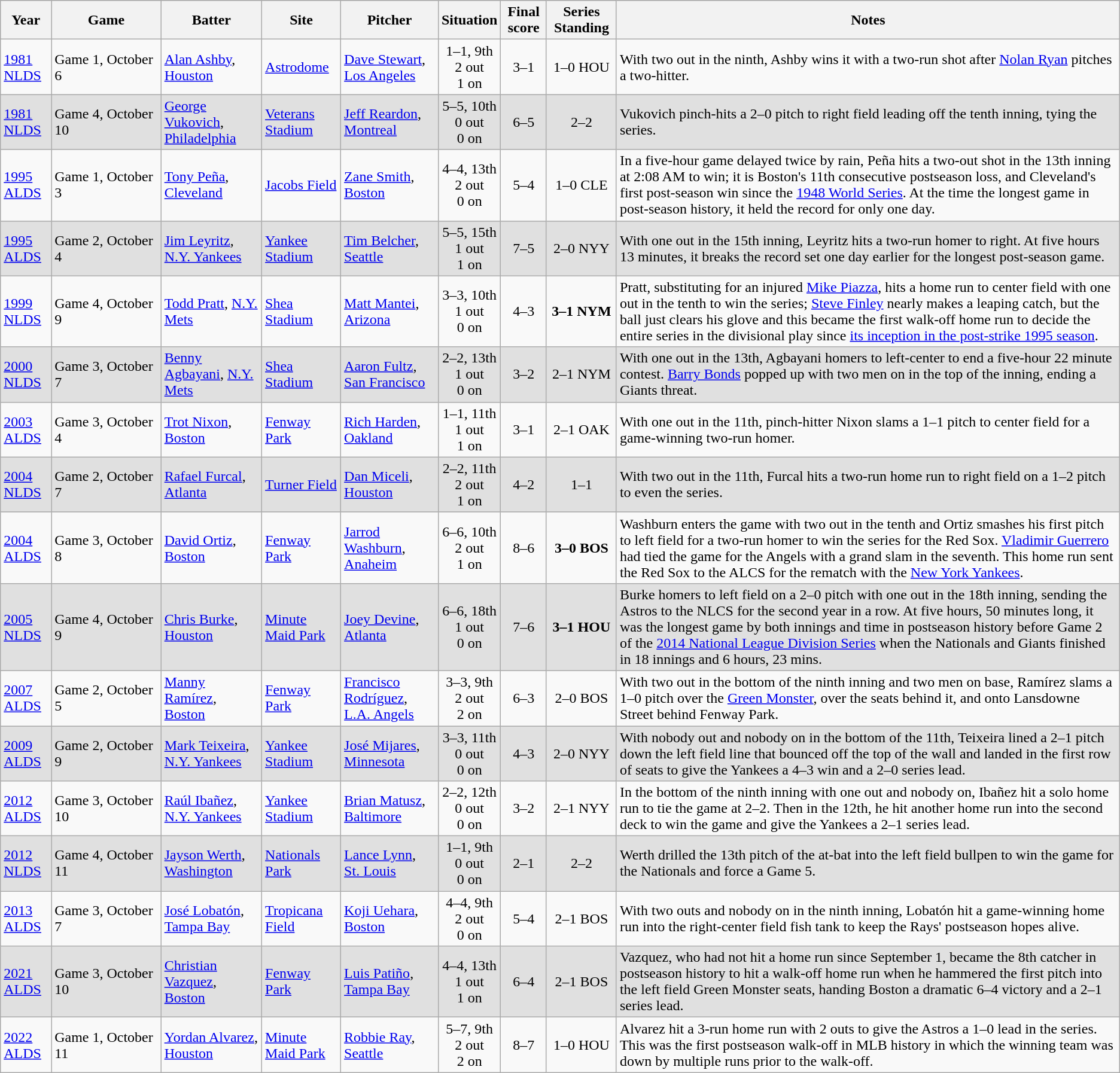<table class="wikitable">
<tr style="background:#e0e0e0;">
<th>Year</th>
<th width=115px>Game</th>
<th>Batter</th>
<th>Site</th>
<th>Pitcher</th>
<th>Situation</th>
<th>Final score</th>
<th>Series Standing</th>
<th>Notes</th>
</tr>
<tr>
<td><a href='#'>1981 NLDS</a></td>
<td>Game 1, October 6</td>
<td><a href='#'>Alan Ashby</a>, <a href='#'>Houston</a></td>
<td><a href='#'>Astrodome</a></td>
<td><a href='#'>Dave Stewart</a>, <a href='#'>Los Angeles</a></td>
<td style="text-align:center;">1–1, 9th<br>2 out<br>1 on</td>
<td style="text-align:center;">3–1</td>
<td style="text-align:center;">1–0 HOU</td>
<td>With two out in the ninth, Ashby wins it with a two-run shot after <a href='#'>Nolan Ryan</a> pitches a two-hitter.</td>
</tr>
<tr style="background:#e0e0e0;">
<td><a href='#'>1981 NLDS</a></td>
<td>Game 4, October 10</td>
<td><a href='#'>George Vukovich</a>, <a href='#'>Philadelphia</a></td>
<td><a href='#'>Veterans Stadium</a></td>
<td><a href='#'>Jeff Reardon</a>, <a href='#'>Montreal</a></td>
<td style="text-align:center;">5–5, 10th<br>0 out<br>0 on</td>
<td style="text-align:center;">6–5</td>
<td style="text-align:center;">2–2</td>
<td>Vukovich pinch-hits a 2–0 pitch to right field leading off the tenth inning, tying the series.</td>
</tr>
<tr>
<td><a href='#'>1995 ALDS</a></td>
<td>Game 1, October 3</td>
<td><a href='#'>Tony Peña</a>, <a href='#'>Cleveland</a></td>
<td><a href='#'>Jacobs Field</a></td>
<td><a href='#'>Zane Smith</a>, <a href='#'>Boston</a></td>
<td style="text-align:center;">4–4, 13th<br>2 out<br>0 on</td>
<td style="text-align:center;">5–4</td>
<td style="text-align:center;">1–0 CLE</td>
<td>In a five-hour game delayed twice by rain, Peña hits a two-out shot in the 13th inning at 2:08 AM to win; it is Boston's 11th consecutive postseason loss, and Cleveland's first post-season win since the <a href='#'>1948 World Series</a>. At the time the longest game in post-season history, it held the record for only one day.</td>
</tr>
<tr style="background:#e0e0e0;">
<td><a href='#'>1995 ALDS</a></td>
<td>Game 2, October 4</td>
<td><a href='#'>Jim Leyritz</a>, <a href='#'>N.Y. Yankees</a></td>
<td><a href='#'>Yankee Stadium</a></td>
<td><a href='#'>Tim Belcher</a>, <a href='#'>Seattle</a></td>
<td style="text-align:center;">5–5, 15th<br>1 out<br>1 on</td>
<td style="text-align:center;">7–5</td>
<td style="text-align:center;">2–0 NYY</td>
<td>With one out in the 15th inning, Leyritz hits a two-run homer to right. At five hours 13 minutes, it breaks the record set one day earlier for the longest post-season game.</td>
</tr>
<tr>
<td><a href='#'>1999 NLDS</a></td>
<td>Game 4, October 9</td>
<td><a href='#'>Todd Pratt</a>, <a href='#'>N.Y. Mets</a></td>
<td><a href='#'>Shea Stadium</a></td>
<td><a href='#'>Matt Mantei</a>, <a href='#'>Arizona</a></td>
<td style="text-align:center;">3–3, 10th<br>1 out<br>0 on</td>
<td style="text-align:center;">4–3</td>
<td style="text-align:center;"><strong>3–1 NYM</strong></td>
<td>Pratt, substituting for an injured <a href='#'>Mike Piazza</a>, hits a home run to center field with one out in the tenth to win the series; <a href='#'>Steve Finley</a> nearly makes a leaping catch, but the ball just clears his glove and this became the first walk-off home run to decide the entire series in the divisional play since <a href='#'>its inception in the post-strike 1995 season</a>.</td>
</tr>
<tr style="background:#e0e0e0;">
<td><a href='#'>2000 NLDS</a></td>
<td>Game 3, October 7</td>
<td><a href='#'>Benny Agbayani</a>, <a href='#'>N.Y. Mets</a></td>
<td><a href='#'>Shea Stadium</a></td>
<td><a href='#'>Aaron Fultz</a>, <a href='#'>San Francisco</a></td>
<td style="text-align:center;">2–2, 13th<br>1 out<br>0 on</td>
<td style="text-align:center;">3–2</td>
<td style="text-align:center;">2–1 NYM</td>
<td>With one out in the 13th, Agbayani homers to left-center to end a five-hour 22 minute contest. <a href='#'>Barry Bonds</a> popped up with two men on in the top of the inning, ending a Giants threat.</td>
</tr>
<tr>
<td><a href='#'>2003 ALDS</a></td>
<td>Game 3, October 4</td>
<td><a href='#'>Trot Nixon</a>, <a href='#'>Boston</a></td>
<td><a href='#'>Fenway Park</a></td>
<td><a href='#'>Rich Harden</a>, <a href='#'>Oakland</a></td>
<td style="text-align:center;">1–1, 11th<br>1 out<br>1 on</td>
<td style="text-align:center;">3–1</td>
<td style="text-align:center;">2–1 OAK</td>
<td>With one out in the 11th, pinch-hitter Nixon slams a 1–1 pitch to center field for a game-winning two-run homer.</td>
</tr>
<tr style="background:#e0e0e0;">
<td><a href='#'>2004 NLDS</a></td>
<td>Game 2, October 7</td>
<td><a href='#'>Rafael Furcal</a>, <a href='#'>Atlanta</a></td>
<td><a href='#'>Turner Field</a></td>
<td><a href='#'>Dan Miceli</a>, <a href='#'>Houston</a></td>
<td style="text-align:center;">2–2, 11th<br>2 out<br>1 on</td>
<td style="text-align:center;">4–2</td>
<td style="text-align:center;">1–1</td>
<td>With two out in the 11th, Furcal hits a two-run home run to right field on a 1–2 pitch to even the series.</td>
</tr>
<tr>
<td><a href='#'>2004 ALDS</a></td>
<td>Game 3, October 8</td>
<td><a href='#'>David Ortiz</a>, <a href='#'>Boston</a></td>
<td><a href='#'>Fenway Park</a></td>
<td><a href='#'>Jarrod Washburn</a>, <a href='#'>Anaheim</a></td>
<td style="text-align:center;">6–6, 10th<br>2 out<br>1 on</td>
<td style="text-align:center;">8–6</td>
<td style="text-align:center;"><strong>3–0 BOS</strong></td>
<td>Washburn enters the game with two out in the tenth and Ortiz smashes his first pitch to left field for a two-run homer to win the series for the Red Sox. <a href='#'>Vladimir Guerrero</a> had tied the game for the Angels with a grand slam in the seventh. This home run sent the Red Sox to the ALCS for the rematch with the <a href='#'>New York Yankees</a>.</td>
</tr>
<tr style="background:#e0e0e0;">
<td><a href='#'>2005 NLDS</a></td>
<td>Game 4, October 9</td>
<td><a href='#'>Chris Burke</a>, <a href='#'>Houston</a></td>
<td><a href='#'>Minute Maid Park</a></td>
<td><a href='#'>Joey Devine</a>, <a href='#'>Atlanta</a></td>
<td style="text-align:center;">6–6, 18th<br>1 out<br>0 on</td>
<td style="text-align:center;">7–6</td>
<td style="text-align:center;"><strong>3–1 HOU</strong></td>
<td>Burke homers to left field on a 2–0 pitch with one out in the 18th inning, sending the Astros to the NLCS for the second year in a row. At five hours, 50 minutes long, it was the longest game by both innings and time in postseason history before Game 2 of the <a href='#'>2014 National League Division Series</a> when the Nationals and Giants finished in 18 innings and 6 hours, 23 mins.</td>
</tr>
<tr>
<td><a href='#'>2007 ALDS</a></td>
<td>Game 2, October 5</td>
<td><a href='#'>Manny Ramírez</a>, <a href='#'>Boston</a></td>
<td><a href='#'>Fenway Park</a></td>
<td><a href='#'>Francisco Rodríguez</a>, <a href='#'>L.A. Angels</a></td>
<td style="text-align:center;">3–3, 9th<br>2 out<br>2 on</td>
<td style="text-align:center;">6–3</td>
<td style="text-align:center;">2–0 BOS</td>
<td>With two out in the bottom of the ninth inning and two men on base, Ramírez slams a 1–0 pitch over the <a href='#'>Green Monster</a>, over the seats behind it, and onto Lansdowne Street behind Fenway Park.</td>
</tr>
<tr style="background:#e0e0e0;">
<td><a href='#'>2009 ALDS</a></td>
<td>Game 2, October 9</td>
<td><a href='#'>Mark Teixeira</a>, <a href='#'>N.Y. Yankees</a></td>
<td><a href='#'>Yankee Stadium</a></td>
<td><a href='#'>José Mijares</a>, <a href='#'>Minnesota</a></td>
<td style="text-align:center;">3–3, 11th<br>0 out<br>0 on</td>
<td style="text-align:center;">4–3</td>
<td style="text-align:center;">2–0 NYY</td>
<td>With nobody out and nobody on in the bottom of the 11th, Teixeira lined a 2–1 pitch down the left field line that bounced off the top of the wall and landed in the first row of seats to give the Yankees a 4–3 win and a 2–0 series lead.</td>
</tr>
<tr>
<td><a href='#'>2012 ALDS</a></td>
<td>Game 3, October 10</td>
<td><a href='#'>Raúl Ibañez</a>, <a href='#'>N.Y. Yankees</a></td>
<td><a href='#'>Yankee Stadium</a></td>
<td><a href='#'>Brian Matusz</a>, <a href='#'>Baltimore</a></td>
<td style="text-align:center;">2–2, 12th<br>0 out<br>0 on</td>
<td style="text-align:center;">3–2</td>
<td style="text-align:center;">2–1 NYY</td>
<td>In the bottom of the ninth inning with one out and nobody on, Ibañez hit a solo home run to tie the game at 2–2. Then in the 12th, he hit another home run into the second deck to win the game and give the Yankees a 2–1 series lead.</td>
</tr>
<tr style="background:#e0e0e0;">
<td><a href='#'>2012 NLDS</a></td>
<td>Game 4, October 11</td>
<td><a href='#'>Jayson Werth</a>, <a href='#'>Washington</a></td>
<td><a href='#'>Nationals Park</a></td>
<td><a href='#'>Lance Lynn</a>, <a href='#'>St. Louis</a></td>
<td style="text-align:center;">1–1, 9th<br>0 out<br>0 on</td>
<td style="text-align:center;">2–1</td>
<td style="text-align:center;">2–2</td>
<td>Werth drilled the 13th pitch of the at-bat into the left field bullpen to win the game for the Nationals and force a Game 5.</td>
</tr>
<tr>
<td><a href='#'>2013 ALDS</a></td>
<td>Game 3, October 7</td>
<td><a href='#'>José Lobatón</a>, <a href='#'>Tampa Bay</a></td>
<td><a href='#'>Tropicana Field</a></td>
<td><a href='#'>Koji Uehara</a>, <a href='#'>Boston</a></td>
<td style="text-align:center;">4–4, 9th<br>2 out<br>0 on</td>
<td style="text-align:center;">5–4</td>
<td style="text-align:center;">2–1 BOS</td>
<td>With two outs and nobody on in the ninth inning, Lobatón hit a game-winning home run into the right-center field fish tank to keep the Rays' postseason hopes alive.</td>
</tr>
<tr style="background:#e0e0e0;">
<td><a href='#'>2021 ALDS</a></td>
<td>Game 3, October 10</td>
<td><a href='#'>Christian Vazquez</a>, <a href='#'>Boston</a></td>
<td><a href='#'>Fenway Park</a></td>
<td><a href='#'>Luis Patiño</a>, <a href='#'>Tampa Bay</a></td>
<td style="text-align:center;">4–4, 13th<br>1 out<br>1 on</td>
<td style="text-align:center;">6–4</td>
<td style="text-align:center;">2–1 BOS</td>
<td>Vazquez, who had not hit a home run since September 1, became the 8th catcher in postseason history to hit a walk-off home run when he hammered the first pitch into the left field Green Monster seats, handing Boston a dramatic 6–4 victory and a 2–1 series lead.</td>
</tr>
<tr>
<td><a href='#'>2022 ALDS</a></td>
<td>Game 1, October 11</td>
<td><a href='#'>Yordan Alvarez</a>, <a href='#'>Houston</a></td>
<td><a href='#'>Minute Maid Park</a></td>
<td><a href='#'>Robbie Ray</a>, <a href='#'>Seattle</a></td>
<td style="text-align:center;">5–7, 9th<br>2 out<br>2 on</td>
<td style="text-align:center;">8–7</td>
<td style="text-align:center;">1–0 HOU</td>
<td>Alvarez hit a 3-run home run with 2 outs to give the Astros a 1–0 lead in the series. This was the first postseason walk-off in MLB history in which the winning team was down by multiple runs prior to the walk-off.</td>
</tr>
</table>
